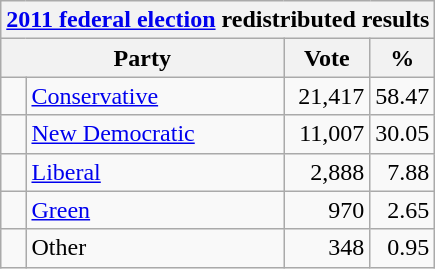<table class="wikitable">
<tr>
<th colspan="4"><a href='#'>2011 federal election</a> redistributed results</th>
</tr>
<tr>
<th bgcolor="#DDDDFF" width="130px" colspan="2">Party</th>
<th bgcolor="#DDDDFF" width="50px">Vote</th>
<th bgcolor="#DDDDFF" width="30px">%</th>
</tr>
<tr>
<td> </td>
<td><a href='#'>Conservative</a></td>
<td align=right>21,417</td>
<td align=right>58.47</td>
</tr>
<tr>
<td> </td>
<td><a href='#'>New Democratic</a></td>
<td align=right>11,007</td>
<td align=right>30.05</td>
</tr>
<tr>
<td> </td>
<td><a href='#'>Liberal</a></td>
<td align=right>2,888</td>
<td align=right>7.88</td>
</tr>
<tr>
<td> </td>
<td><a href='#'>Green</a></td>
<td align=right>970</td>
<td align=right>2.65</td>
</tr>
<tr>
<td> </td>
<td>Other</td>
<td align=right>348</td>
<td align=right>0.95</td>
</tr>
</table>
